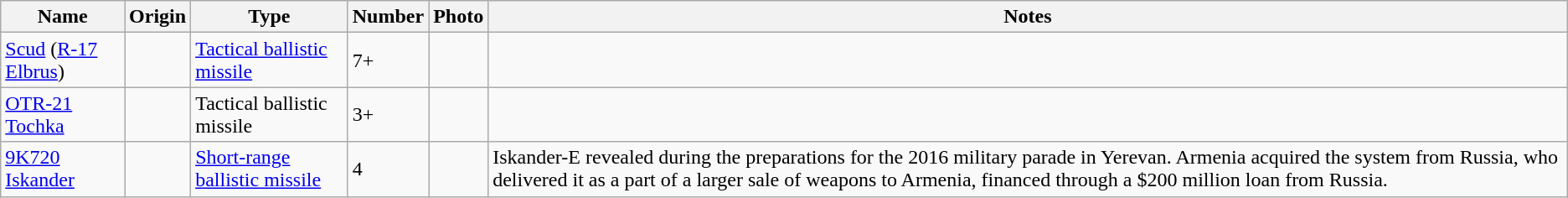<table class="wikitable">
<tr>
<th style="text-align: width:12%;">Name</th>
<th style="text-align: width:8%;">Origin</th>
<th style="text-align: width:18%;">Type</th>
<th style="text-align: width:7%;">Number</th>
<th style="text-align: width:8%; ">Photo</th>
<th style="text-align: width:47%;">Notes</th>
</tr>
<tr>
<td><a href='#'>Scud</a> (<a href='#'>R-17 Elbrus</a>)</td>
<td></td>
<td><a href='#'>Tactical ballistic missile</a></td>
<td>7+</td>
<td></td>
<td></td>
</tr>
<tr>
<td><a href='#'>OTR-21 Tochka</a></td>
<td></td>
<td>Tactical ballistic missile</td>
<td>3+</td>
<td></td>
<td></td>
</tr>
<tr>
<td><a href='#'>9K720 Iskander</a></td>
<td></td>
<td><a href='#'>Short-range ballistic missile</a></td>
<td>4</td>
<td></td>
<td>Iskander-E revealed during the preparations for the 2016 military parade in Yerevan. Armenia acquired the system from Russia, who delivered it as a part of a larger sale of weapons to Armenia, financed through a $200 million loan from Russia.</td>
</tr>
</table>
